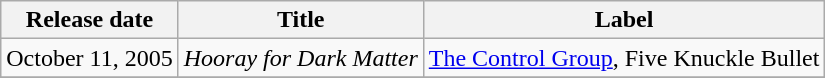<table class="wikitable">
<tr>
<th>Release date</th>
<th>Title</th>
<th>Label</th>
</tr>
<tr>
<td>October 11, 2005</td>
<td><em>Hooray for Dark Matter</em></td>
<td><a href='#'>The Control Group</a>, Five Knuckle Bullet</td>
</tr>
<tr>
</tr>
</table>
